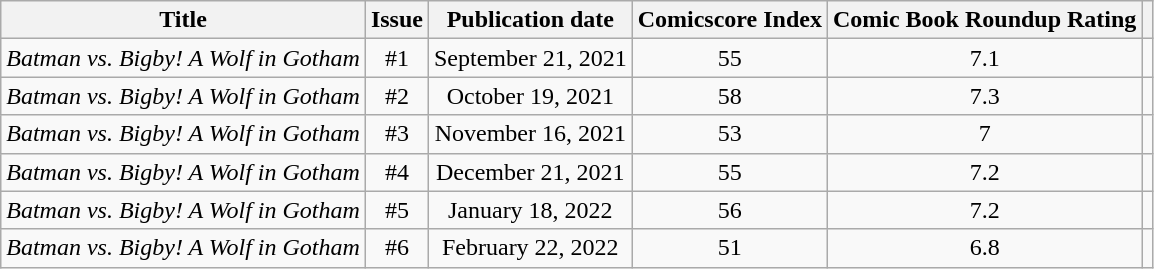<table class="wikitable" style="text-align:center;">
<tr>
<th>Title</th>
<th>Issue</th>
<th>Publication date</th>
<th>Comicscore Index</th>
<th>Comic Book Roundup Rating</th>
<th></th>
</tr>
<tr>
<td><em>Batman vs. Bigby! A Wolf in Gotham</em></td>
<td>#1</td>
<td>September 21, 2021</td>
<td>55</td>
<td>7.1</td>
<td></td>
</tr>
<tr>
<td><em>Batman vs. Bigby! A Wolf in Gotham</em></td>
<td>#2</td>
<td>October 19, 2021</td>
<td>58</td>
<td>7.3</td>
<td></td>
</tr>
<tr>
<td><em>Batman vs. Bigby! A Wolf in Gotham</em></td>
<td>#3</td>
<td>November 16, 2021</td>
<td>53</td>
<td>7</td>
<td></td>
</tr>
<tr>
<td><em>Batman vs. Bigby! A Wolf in Gotham</em></td>
<td>#4</td>
<td>December 21, 2021</td>
<td>55</td>
<td>7.2</td>
<td></td>
</tr>
<tr>
<td><em>Batman vs. Bigby! A Wolf in Gotham</em></td>
<td>#5</td>
<td>January 18, 2022</td>
<td>56</td>
<td>7.2</td>
<td></td>
</tr>
<tr>
<td><em>Batman vs. Bigby! A Wolf in Gotham</em></td>
<td>#6</td>
<td>February 22, 2022</td>
<td>51</td>
<td>6.8</td>
<td></td>
</tr>
</table>
